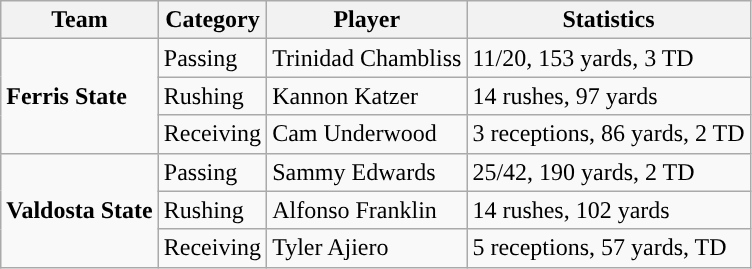<table class="wikitable" style="float: left;">
<tr>
<th>Team</th>
<th>Category</th>
<th>Player</th>
<th>Statistics</th>
</tr>
<tr>
<td rowspan=3><strong>Ferris State</strong></td>
<td>Passing</td>
<td>Trinidad Chambliss</td>
<td>11/20, 153 yards, 3 TD</td>
</tr>
<tr>
<td>Rushing</td>
<td>Kannon Katzer</td>
<td>14 rushes, 97 yards</td>
</tr>
<tr>
<td>Receiving</td>
<td>Cam Underwood</td>
<td>3 receptions, 86 yards, 2 TD</td>
</tr>
<tr>
<td rowspan=3><strong>Valdosta State</strong></td>
<td>Passing</td>
<td>Sammy Edwards</td>
<td>25/42, 190 yards, 2 TD</td>
</tr>
<tr>
<td>Rushing</td>
<td>Alfonso Franklin</td>
<td>14 rushes, 102 yards</td>
</tr>
<tr>
<td>Receiving</td>
<td>Tyler Ajiero</td>
<td>5 receptions, 57 yards, TD</td>
</tr>
</table>
